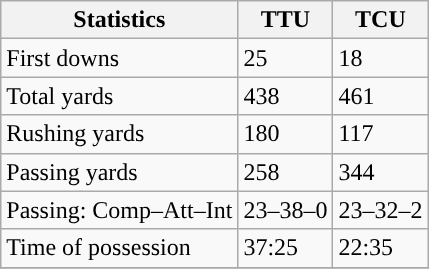<table class="wikitable" style="float: left;">
<tr>
<th>Statistics</th>
<th>TTU</th>
<th>TCU</th>
</tr>
<tr>
<td>First downs</td>
<td>25</td>
<td>18</td>
</tr>
<tr>
<td>Total yards</td>
<td>438</td>
<td>461</td>
</tr>
<tr>
<td>Rushing yards</td>
<td>180</td>
<td>117</td>
</tr>
<tr>
<td>Passing yards</td>
<td>258</td>
<td>344</td>
</tr>
<tr>
<td>Passing: Comp–Att–Int</td>
<td>23–38–0</td>
<td>23–32–2</td>
</tr>
<tr>
<td>Time of possession</td>
<td>37:25</td>
<td>22:35</td>
</tr>
<tr>
</tr>
</table>
